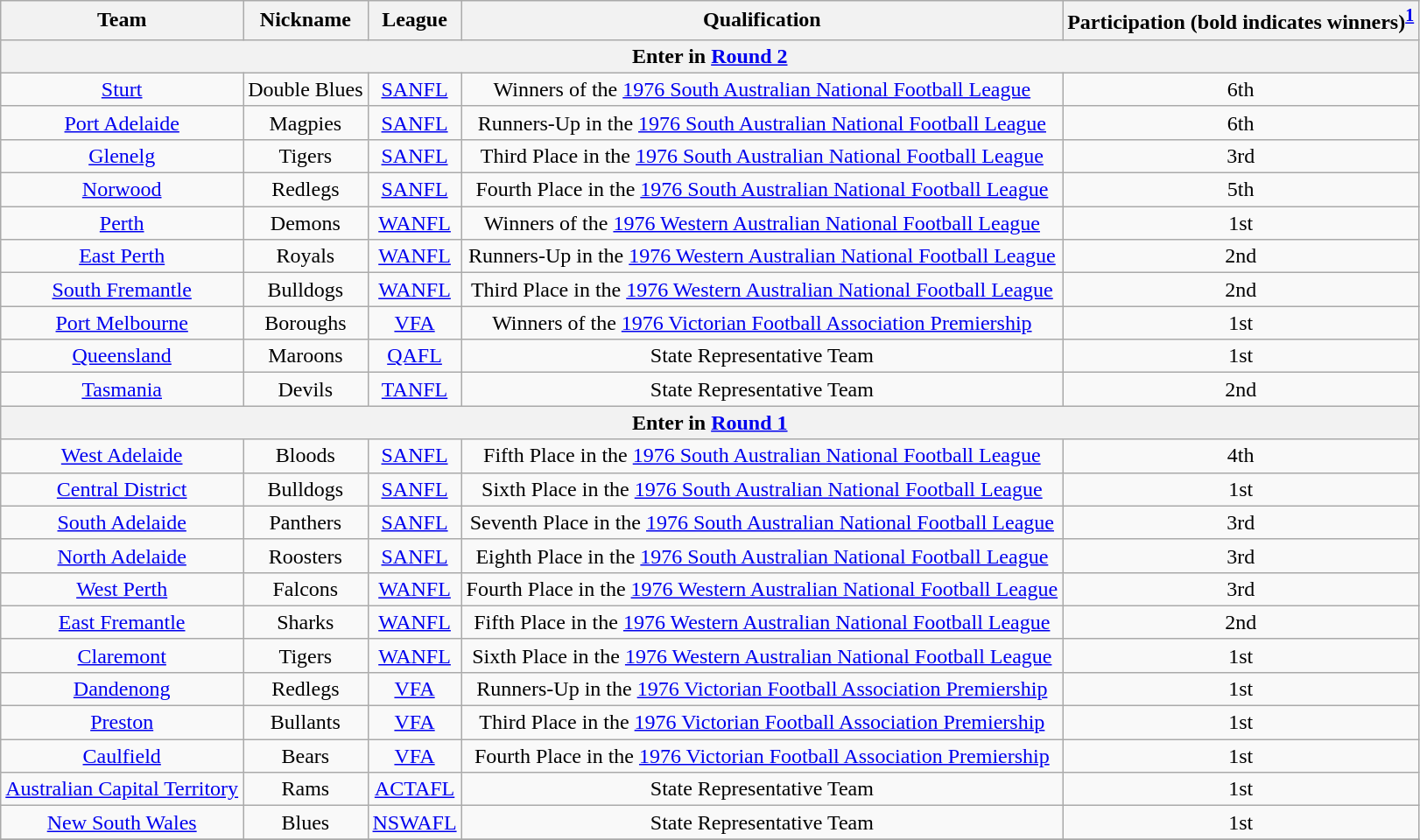<table class="wikitable" style="text-align:center">
<tr>
<th>Team</th>
<th>Nickname</th>
<th>League</th>
<th>Qualification</th>
<th>Participation (bold indicates winners)<sup><strong><a href='#'>1</a></strong></sup></th>
</tr>
<tr>
<th colspan=5>Enter in <a href='#'>Round 2</a></th>
</tr>
<tr>
<td><a href='#'>Sturt</a></td>
<td>Double Blues</td>
<td><a href='#'>SANFL</a></td>
<td>Winners of the <a href='#'>1976 South Australian National Football League</a></td>
<td>6th </td>
</tr>
<tr>
<td><a href='#'>Port Adelaide</a></td>
<td>Magpies</td>
<td><a href='#'>SANFL</a></td>
<td>Runners-Up in the <a href='#'>1976 South Australian National Football League</a></td>
<td>6th </td>
</tr>
<tr>
<td><a href='#'>Glenelg</a></td>
<td>Tigers</td>
<td><a href='#'>SANFL</a></td>
<td>Third Place in the <a href='#'>1976 South Australian National Football League</a></td>
<td>3rd </td>
</tr>
<tr>
<td><a href='#'>Norwood</a></td>
<td>Redlegs</td>
<td><a href='#'>SANFL</a></td>
<td>Fourth Place in the <a href='#'>1976 South Australian National Football League</a></td>
<td>5th </td>
</tr>
<tr>
<td><a href='#'>Perth</a></td>
<td>Demons</td>
<td><a href='#'>WANFL</a></td>
<td>Winners of the <a href='#'>1976 Western Australian National Football League</a></td>
<td>1st</td>
</tr>
<tr>
<td><a href='#'>East Perth</a></td>
<td>Royals</td>
<td><a href='#'>WANFL</a></td>
<td>Runners-Up in the <a href='#'>1976 Western Australian National Football League</a></td>
<td>2nd </td>
</tr>
<tr>
<td><a href='#'>South Fremantle</a></td>
<td>Bulldogs</td>
<td><a href='#'>WANFL</a></td>
<td>Third Place in the <a href='#'>1976 Western Australian National Football League</a></td>
<td>2nd </td>
</tr>
<tr>
<td><a href='#'>Port Melbourne</a></td>
<td>Boroughs</td>
<td><a href='#'>VFA</a></td>
<td>Winners of the <a href='#'>1976 Victorian Football Association Premiership</a></td>
<td>1st</td>
</tr>
<tr>
<td><a href='#'>Queensland</a></td>
<td>Maroons</td>
<td><a href='#'>QAFL</a></td>
<td>State Representative Team</td>
<td>1st</td>
</tr>
<tr>
<td><a href='#'>Tasmania</a></td>
<td>Devils</td>
<td><a href='#'>TANFL</a></td>
<td>State Representative Team</td>
<td>2nd </td>
</tr>
<tr>
<th colspan=5>Enter in <a href='#'>Round 1</a></th>
</tr>
<tr>
<td><a href='#'>West Adelaide</a></td>
<td>Bloods</td>
<td><a href='#'>SANFL</a></td>
<td>Fifth Place in the <a href='#'>1976 South Australian National Football League</a></td>
<td>4th </td>
</tr>
<tr>
<td><a href='#'>Central District</a></td>
<td>Bulldogs</td>
<td><a href='#'>SANFL</a></td>
<td>Sixth Place in the <a href='#'>1976 South Australian National Football League</a></td>
<td>1st</td>
</tr>
<tr>
<td><a href='#'>South Adelaide</a></td>
<td>Panthers</td>
<td><a href='#'>SANFL</a></td>
<td>Seventh Place in the <a href='#'>1976 South Australian National Football League</a></td>
<td>3rd </td>
</tr>
<tr>
<td><a href='#'>North Adelaide</a></td>
<td>Roosters</td>
<td><a href='#'>SANFL</a></td>
<td>Eighth Place in the <a href='#'>1976 South Australian National Football League</a></td>
<td>3rd </td>
</tr>
<tr>
<td><a href='#'>West Perth</a></td>
<td>Falcons</td>
<td><a href='#'>WANFL</a></td>
<td>Fourth Place in the <a href='#'>1976 Western Australian National Football League</a></td>
<td>3rd </td>
</tr>
<tr>
<td><a href='#'>East Fremantle</a></td>
<td>Sharks</td>
<td><a href='#'>WANFL</a></td>
<td>Fifth Place in the <a href='#'>1976 Western Australian National Football League</a></td>
<td>2nd </td>
</tr>
<tr>
<td><a href='#'>Claremont</a></td>
<td>Tigers</td>
<td><a href='#'>WANFL</a></td>
<td>Sixth Place in the <a href='#'>1976 Western Australian National Football League</a></td>
<td>1st</td>
</tr>
<tr>
<td><a href='#'>Dandenong</a></td>
<td>Redlegs</td>
<td><a href='#'>VFA</a></td>
<td>Runners-Up in the <a href='#'>1976 Victorian Football Association Premiership</a></td>
<td>1st</td>
</tr>
<tr>
<td><a href='#'>Preston</a></td>
<td>Bullants</td>
<td><a href='#'>VFA</a></td>
<td>Third Place in the <a href='#'>1976 Victorian Football Association Premiership</a></td>
<td>1st</td>
</tr>
<tr>
<td><a href='#'>Caulfield</a></td>
<td>Bears</td>
<td><a href='#'>VFA</a></td>
<td>Fourth Place in the <a href='#'>1976 Victorian Football Association Premiership</a></td>
<td>1st</td>
</tr>
<tr>
<td><a href='#'>Australian Capital Territory</a></td>
<td>Rams</td>
<td><a href='#'>ACTAFL</a></td>
<td>State Representative Team</td>
<td>1st</td>
</tr>
<tr>
<td><a href='#'>New South Wales</a></td>
<td>Blues</td>
<td><a href='#'>NSWAFL</a></td>
<td>State Representative Team</td>
<td>1st</td>
</tr>
<tr>
</tr>
</table>
